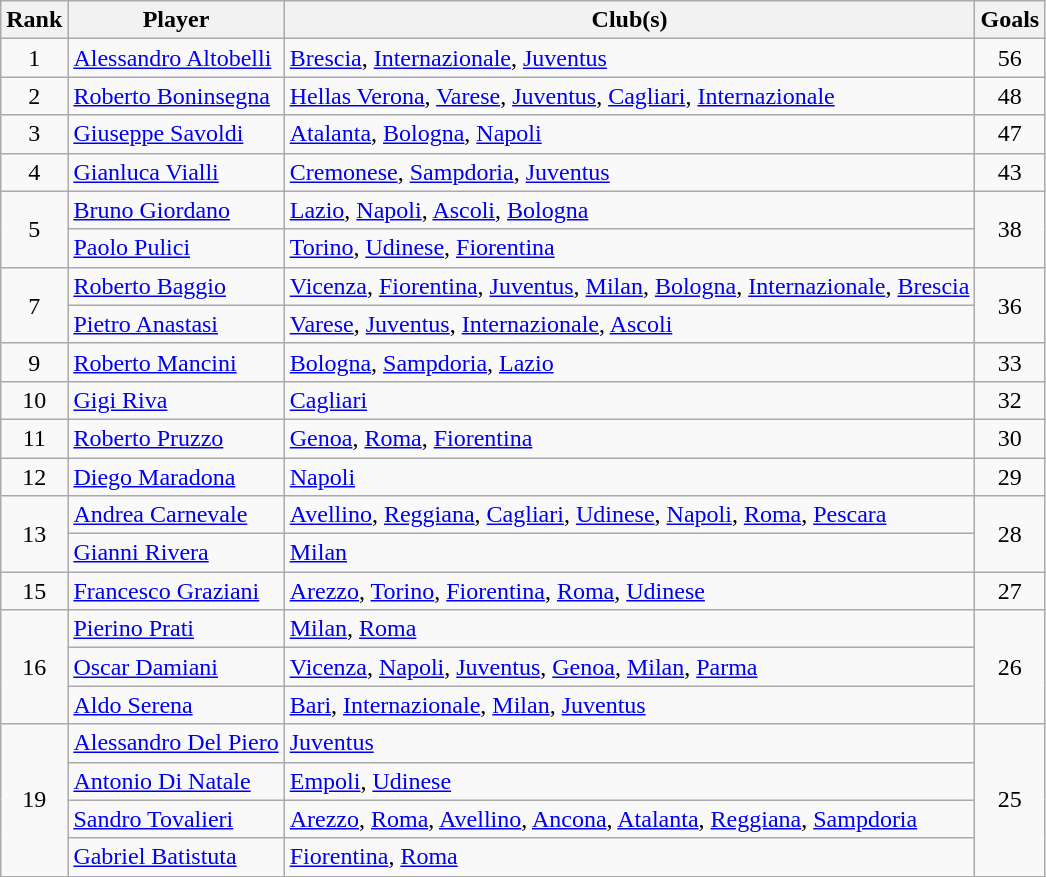<table class="wikitable sortable" style="text-align:center">
<tr>
<th>Rank</th>
<th>Player</th>
<th>Club(s)</th>
<th>Goals</th>
</tr>
<tr>
<td>1</td>
<td align="left"><strong></strong> <a href='#'>Alessandro Altobelli</a></td>
<td align="left"><a href='#'>Brescia</a>, <a href='#'>Internazionale</a>, <a href='#'>Juventus</a></td>
<td>56</td>
</tr>
<tr>
<td>2</td>
<td align="left"><strong></strong> <a href='#'>Roberto Boninsegna</a></td>
<td align="left"><a href='#'>Hellas Verona</a>, <a href='#'>Varese</a>, <a href='#'>Juventus</a>, <a href='#'>Cagliari</a>, <a href='#'>Internazionale</a></td>
<td>48</td>
</tr>
<tr>
<td>3</td>
<td align="left"><strong></strong> <a href='#'>Giuseppe Savoldi</a></td>
<td align="left"><a href='#'>Atalanta</a>, <a href='#'>Bologna</a>, <a href='#'>Napoli</a></td>
<td>47</td>
</tr>
<tr>
<td>4</td>
<td align="left"><strong></strong> <a href='#'>Gianluca Vialli</a></td>
<td align="left"><a href='#'>Cremonese</a>, <a href='#'>Sampdoria</a>, <a href='#'>Juventus</a></td>
<td>43</td>
</tr>
<tr>
<td rowspan="2">5</td>
<td align="left"><strong></strong> <a href='#'>Bruno Giordano</a></td>
<td align="left"><a href='#'>Lazio</a>, <a href='#'>Napoli</a>, <a href='#'>Ascoli</a>, <a href='#'>Bologna</a></td>
<td rowspan="2">38</td>
</tr>
<tr>
<td align="left"><strong></strong> <a href='#'>Paolo Pulici</a></td>
<td align="left"><a href='#'>Torino</a>, <a href='#'>Udinese</a>, <a href='#'>Fiorentina</a></td>
</tr>
<tr>
<td rowspan="2">7</td>
<td align="left"><strong></strong> <a href='#'>Roberto Baggio</a></td>
<td align="left"><a href='#'>Vicenza</a>, <a href='#'>Fiorentina</a>, <a href='#'>Juventus</a>, <a href='#'>Milan</a>, <a href='#'>Bologna</a>, <a href='#'>Internazionale</a>, <a href='#'>Brescia</a></td>
<td rowspan="2">36</td>
</tr>
<tr>
<td align="left"><strong></strong> <a href='#'>Pietro Anastasi</a></td>
<td align="left"><a href='#'>Varese</a>, <a href='#'>Juventus</a>, <a href='#'>Internazionale</a>, <a href='#'>Ascoli</a></td>
</tr>
<tr>
<td>9</td>
<td align="left"><strong></strong> <a href='#'>Roberto Mancini</a></td>
<td align="left"><a href='#'>Bologna</a>, <a href='#'>Sampdoria</a>, <a href='#'>Lazio</a></td>
<td>33</td>
</tr>
<tr>
<td>10</td>
<td align="left"><strong></strong> <a href='#'>Gigi Riva</a></td>
<td align="left"><a href='#'>Cagliari</a></td>
<td>32</td>
</tr>
<tr>
<td>11</td>
<td align="left"><strong></strong> <a href='#'>Roberto Pruzzo</a></td>
<td align="left"><a href='#'>Genoa</a>, <a href='#'>Roma</a>, <a href='#'>Fiorentina</a></td>
<td>30</td>
</tr>
<tr>
<td>12</td>
<td align="left"><strong></strong> <a href='#'>Diego Maradona</a></td>
<td align="left"><a href='#'>Napoli</a></td>
<td>29</td>
</tr>
<tr>
<td rowspan="2">13</td>
<td align="left"><strong></strong> <a href='#'>Andrea Carnevale</a></td>
<td align="left"><a href='#'>Avellino</a>, <a href='#'>Reggiana</a>, <a href='#'>Cagliari</a>, <a href='#'>Udinese</a>, <a href='#'>Napoli</a>, <a href='#'>Roma</a>, <a href='#'>Pescara</a></td>
<td rowspan="2">28</td>
</tr>
<tr>
<td align="left"><strong></strong> <a href='#'>Gianni Rivera</a></td>
<td align="left"><a href='#'>Milan</a></td>
</tr>
<tr>
<td>15</td>
<td align="left"><strong></strong> <a href='#'>Francesco Graziani</a></td>
<td align="left"><a href='#'>Arezzo</a>, <a href='#'>Torino</a>, <a href='#'>Fiorentina</a>, <a href='#'>Roma</a>, <a href='#'>Udinese</a></td>
<td>27</td>
</tr>
<tr>
<td rowspan="3">16</td>
<td align="left"><strong></strong> <a href='#'>Pierino Prati</a></td>
<td align="left"><a href='#'>Milan</a>, <a href='#'>Roma</a></td>
<td rowspan="3">26</td>
</tr>
<tr>
<td align="left"><strong></strong> <a href='#'>Oscar Damiani</a></td>
<td align="left"><a href='#'>Vicenza</a>, <a href='#'>Napoli</a>, <a href='#'>Juventus</a>, <a href='#'>Genoa</a>, <a href='#'>Milan</a>, <a href='#'>Parma</a></td>
</tr>
<tr>
<td align="left"><strong></strong> <a href='#'>Aldo Serena</a></td>
<td align="left"><a href='#'>Bari</a>, <a href='#'>Internazionale</a>, <a href='#'>Milan</a>, <a href='#'>Juventus</a></td>
</tr>
<tr>
<td rowspan="4">19</td>
<td align="left"><strong></strong> <a href='#'>Alessandro Del Piero</a></td>
<td align="left"><a href='#'>Juventus</a></td>
<td rowspan="4">25</td>
</tr>
<tr>
<td align="left"><strong></strong> <a href='#'>Antonio Di Natale</a></td>
<td align="left"><a href='#'>Empoli</a>, <a href='#'>Udinese</a></td>
</tr>
<tr>
<td align="left"><strong></strong> <a href='#'>Sandro Tovalieri</a></td>
<td align="left"><a href='#'>Arezzo</a>, <a href='#'>Roma</a>, <a href='#'>Avellino</a>, <a href='#'>Ancona</a>, <a href='#'>Atalanta</a>, <a href='#'>Reggiana</a>, <a href='#'>Sampdoria</a></td>
</tr>
<tr>
<td align="left"><strong></strong> <a href='#'>Gabriel Batistuta</a></td>
<td align="left"><a href='#'>Fiorentina</a>, <a href='#'>Roma</a></td>
</tr>
</table>
